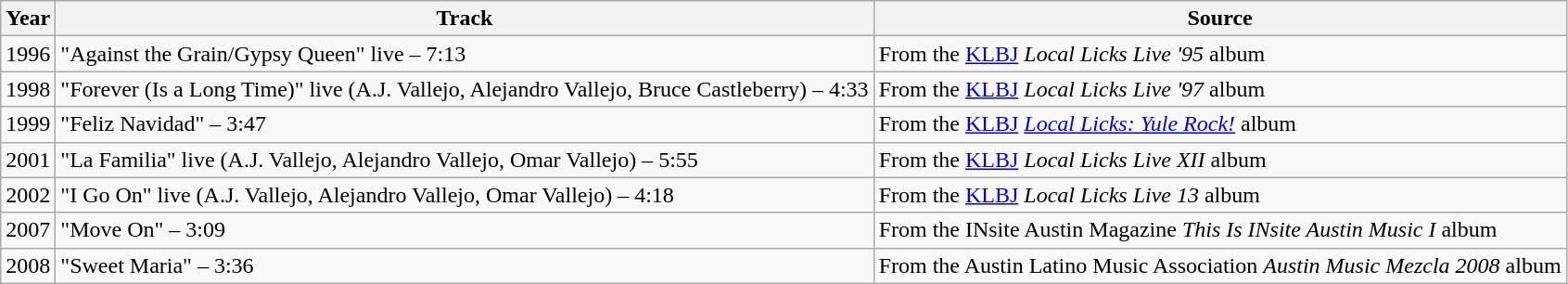<table class="wikitable">
<tr>
<th>Year</th>
<th>Track</th>
<th>Source</th>
</tr>
<tr>
<td>1996</td>
<td>"Against the Grain/Gypsy Queen" live – 7:13</td>
<td>From the <a href='#'>KLBJ</a> <em>Local Licks Live '95</em> album</td>
</tr>
<tr>
<td>1998</td>
<td>"Forever (Is a Long Time)" live (A.J. Vallejo, Alejandro Vallejo, Bruce Castleberry) – 4:33</td>
<td>From the <a href='#'>KLBJ</a> <em>Local Licks Live '97</em> album</td>
</tr>
<tr>
<td>1999</td>
<td>"Feliz Navidad" – 3:47</td>
<td>From the <a href='#'>KLBJ</a> <em><a href='#'>Local Licks: Yule Rock!</a></em> album</td>
</tr>
<tr>
<td>2001</td>
<td>"La Familia" live (A.J. Vallejo, Alejandro Vallejo, Omar Vallejo) – 5:55</td>
<td>From the <a href='#'>KLBJ</a> <em>Local Licks Live XII</em> album</td>
</tr>
<tr>
<td>2002</td>
<td>"I Go On" live (A.J. Vallejo, Alejandro Vallejo, Omar Vallejo) – 4:18</td>
<td>From the <a href='#'>KLBJ</a> <em>Local Licks Live 13</em> album</td>
</tr>
<tr>
<td>2007</td>
<td>"Move On" – 3:09</td>
<td>From the INsite Austin Magazine  <em>This Is INsite Austin Music I</em> album</td>
</tr>
<tr>
<td>2008</td>
<td>"Sweet Maria" – 3:36</td>
<td>From the Austin Latino Music Association  <em>Austin Music Mezcla 2008</em> album</td>
</tr>
</table>
